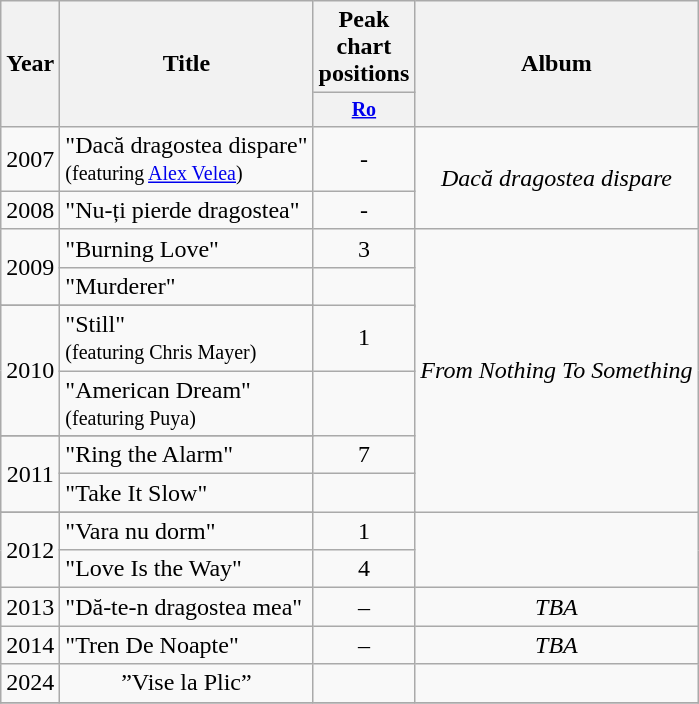<table class="wikitable" style="text-align:center;">
<tr>
<th rowspan=2>Year</th>
<th rowspan=2>Title</th>
<th colspan=1>Peak chart positions</th>
<th rowspan=2>Album</th>
</tr>
<tr style="font-size:smaller;">
<th width=30><a href='#'>Ro</a></th>
</tr>
<tr>
<td rowspan=1>2007</td>
<td align=left>"Dacă dragostea dispare"<br><small>(featuring <a href='#'>Alex Velea</a>)</small></td>
<td>-</td>
<td align=center rowspan=2><em>Dacă dragostea dispare</em></td>
</tr>
<tr>
<td rowspan=1>2008</td>
<td align=left>"Nu-ți pierde dragostea"</td>
<td>-</td>
</tr>
<tr>
<td rowspan=2>2009</td>
<td align=left>"Burning Love"</td>
<td>3</td>
<td align=center rowspan=8><em>From Nothing To Something</em></td>
</tr>
<tr>
<td align=left>"Murderer"</td>
</tr>
<tr>
</tr>
<tr>
<td rowspan=2>2010</td>
<td align=left>"Still"<br><small>(featuring Chris Mayer)</small></td>
<td>1</td>
</tr>
<tr>
<td align=left>"American Dream"<br><small>(featuring Puya)</small></td>
</tr>
<tr>
</tr>
<tr>
<td rowspan=2>2011</td>
<td align=left>"Ring the Alarm"</td>
<td>7</td>
</tr>
<tr>
<td align=left>"Take It Slow"</td>
</tr>
<tr>
</tr>
<tr>
<td rowspan=2>2012</td>
<td align=left>"Vara nu dorm"</td>
<td>1</td>
</tr>
<tr>
<td align=left>"Love Is the Way"</td>
<td>4</td>
</tr>
<tr>
<td rowspan=1>2013</td>
<td align=left>"Dă-te-n dragostea mea"</td>
<td>–</td>
<td align=center rowspan=1><em>TBA</em></td>
</tr>
<tr>
<td rowspan=1>2014</td>
<td align=left>"Tren De Noapte"</td>
<td>–</td>
<td align=center rowspan=1><em>TBA</em></td>
</tr>
<tr>
<td>2024</td>
<td>”Vise la Plic”</td>
<td></td>
<td></td>
</tr>
<tr>
</tr>
</table>
